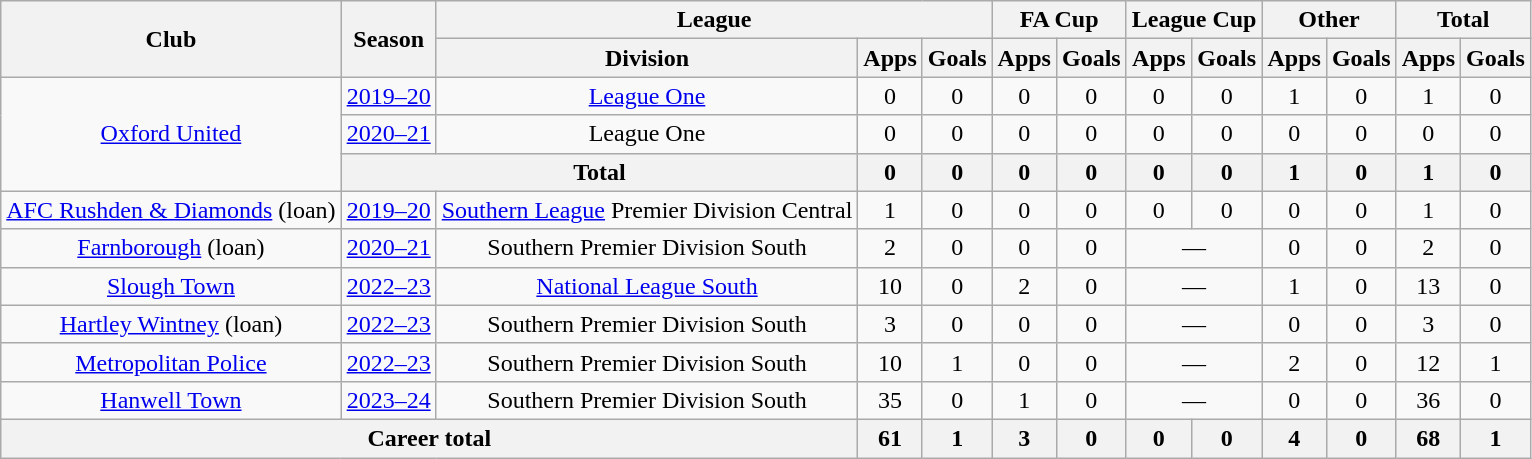<table class="wikitable" style="text-align: center;">
<tr>
<th rowspan="2">Club</th>
<th rowspan="2">Season</th>
<th colspan="3">League</th>
<th colspan="2">FA Cup</th>
<th colspan="2">League Cup</th>
<th colspan="2">Other</th>
<th colspan="2">Total</th>
</tr>
<tr>
<th>Division</th>
<th>Apps</th>
<th>Goals</th>
<th>Apps</th>
<th>Goals</th>
<th>Apps</th>
<th>Goals</th>
<th>Apps</th>
<th>Goals</th>
<th>Apps</th>
<th>Goals</th>
</tr>
<tr>
<td rowspan="3"><a href='#'>Oxford United</a></td>
<td><a href='#'>2019–20</a></td>
<td><a href='#'>League One</a></td>
<td>0</td>
<td>0</td>
<td>0</td>
<td>0</td>
<td>0</td>
<td>0</td>
<td>1</td>
<td>0</td>
<td>1</td>
<td>0</td>
</tr>
<tr>
<td><a href='#'>2020–21</a></td>
<td>League One</td>
<td>0</td>
<td>0</td>
<td>0</td>
<td>0</td>
<td>0</td>
<td>0</td>
<td>0</td>
<td>0</td>
<td>0</td>
<td>0</td>
</tr>
<tr>
<th colspan="2">Total</th>
<th>0</th>
<th>0</th>
<th>0</th>
<th>0</th>
<th>0</th>
<th>0</th>
<th>1</th>
<th>0</th>
<th>1</th>
<th>0</th>
</tr>
<tr>
<td><a href='#'>AFC Rushden & Diamonds</a> (loan)</td>
<td><a href='#'>2019–20</a></td>
<td><a href='#'>Southern League</a> Premier Division Central</td>
<td>1</td>
<td>0</td>
<td>0</td>
<td>0</td>
<td>0</td>
<td>0</td>
<td>0</td>
<td>0</td>
<td>1</td>
<td>0</td>
</tr>
<tr>
<td><a href='#'>Farnborough</a> (loan)</td>
<td><a href='#'>2020–21</a></td>
<td>Southern Premier Division South</td>
<td>2</td>
<td>0</td>
<td>0</td>
<td>0</td>
<td colspan="2">—</td>
<td>0</td>
<td>0</td>
<td>2</td>
<td>0</td>
</tr>
<tr>
<td><a href='#'>Slough Town</a></td>
<td><a href='#'>2022–23</a></td>
<td><a href='#'>National League South</a></td>
<td>10</td>
<td>0</td>
<td>2</td>
<td>0</td>
<td colspan="2">—</td>
<td>1</td>
<td>0</td>
<td>13</td>
<td>0</td>
</tr>
<tr>
<td><a href='#'>Hartley Wintney</a> (loan)</td>
<td><a href='#'>2022–23</a></td>
<td>Southern Premier Division South</td>
<td>3</td>
<td>0</td>
<td>0</td>
<td>0</td>
<td colspan="2">—</td>
<td>0</td>
<td>0</td>
<td>3</td>
<td>0</td>
</tr>
<tr>
<td><a href='#'>Metropolitan Police</a></td>
<td><a href='#'>2022–23</a></td>
<td>Southern Premier Division South</td>
<td>10</td>
<td>1</td>
<td>0</td>
<td>0</td>
<td colspan="2">—</td>
<td>2</td>
<td>0</td>
<td>12</td>
<td>1</td>
</tr>
<tr>
<td><a href='#'>Hanwell Town</a></td>
<td><a href='#'>2023–24</a></td>
<td>Southern Premier Division South</td>
<td>35</td>
<td>0</td>
<td>1</td>
<td>0</td>
<td colspan="2">—</td>
<td>0</td>
<td>0</td>
<td>36</td>
<td>0</td>
</tr>
<tr>
<th colspan="3">Career total</th>
<th>61</th>
<th>1</th>
<th>3</th>
<th>0</th>
<th>0</th>
<th>0</th>
<th>4</th>
<th>0</th>
<th>68</th>
<th>1</th>
</tr>
</table>
